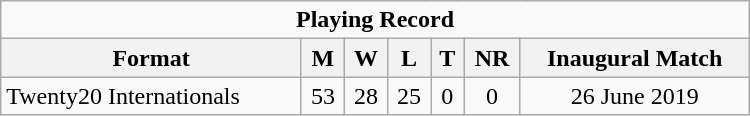<table class="wikitable" style="text-align: center; width: 500px;">
<tr>
<td colspan=7 align="center"><strong>Playing Record</strong></td>
</tr>
<tr>
<th>Format</th>
<th>M</th>
<th>W</th>
<th>L</th>
<th>T</th>
<th>NR</th>
<th>Inaugural Match</th>
</tr>
<tr>
<td align="left">Twenty20 Internationals</td>
<td>53</td>
<td>28</td>
<td>25</td>
<td>0</td>
<td>0</td>
<td>26 June 2019</td>
</tr>
</table>
